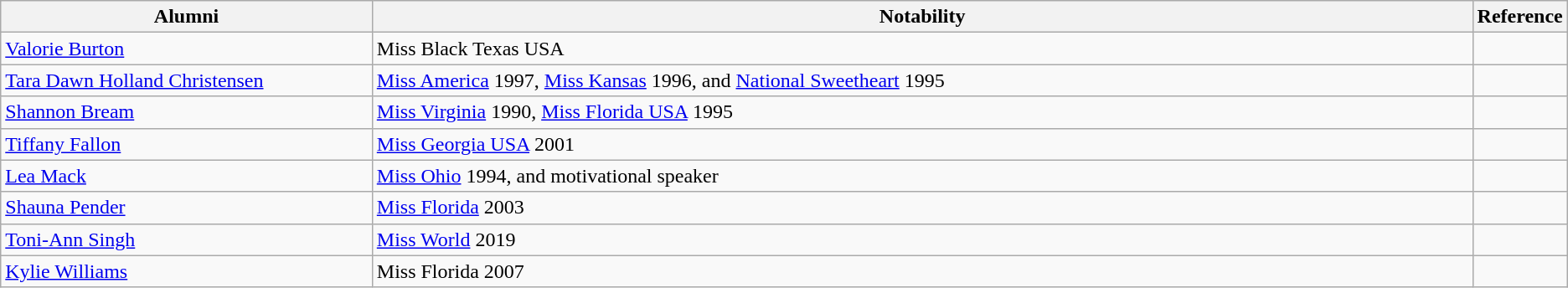<table class="wikitable vertical-align-top">
<tr>
<th style="width:25%;">Alumni</th>
<th style="width:75%;">Notability</th>
<th style="width:*;" class="unsortable">Reference</th>
</tr>
<tr>
<td><a href='#'>Valorie Burton</a></td>
<td>Miss Black Texas USA</td>
<td></td>
</tr>
<tr>
<td><a href='#'>Tara Dawn Holland Christensen</a></td>
<td><a href='#'>Miss America</a> 1997, <a href='#'>Miss Kansas</a> 1996, and <a href='#'>National Sweetheart</a> 1995</td>
<td></td>
</tr>
<tr>
<td><a href='#'>Shannon Bream</a></td>
<td><a href='#'>Miss Virginia</a> 1990, <a href='#'>Miss Florida USA</a> 1995</td>
<td></td>
</tr>
<tr>
<td><a href='#'>Tiffany Fallon</a></td>
<td><a href='#'>Miss Georgia USA</a> 2001</td>
<td></td>
</tr>
<tr>
<td><a href='#'>Lea Mack</a></td>
<td><a href='#'>Miss Ohio</a> 1994, and motivational speaker</td>
<td></td>
</tr>
<tr>
<td><a href='#'>Shauna Pender</a></td>
<td><a href='#'>Miss Florida</a> 2003</td>
<td></td>
</tr>
<tr>
<td><a href='#'>Toni-Ann Singh</a></td>
<td><a href='#'>Miss World</a> 2019</td>
<td></td>
</tr>
<tr>
<td><a href='#'>Kylie Williams</a></td>
<td>Miss Florida 2007</td>
<td></td>
</tr>
</table>
